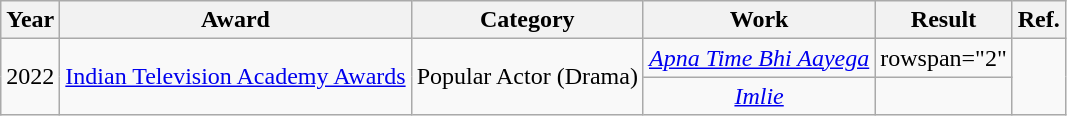<table class="wikitable" style="text-align:center;">
<tr>
<th>Year</th>
<th>Award</th>
<th>Category</th>
<th>Work</th>
<th>Result</th>
<th>Ref.</th>
</tr>
<tr>
<td rowspan="2">2022</td>
<td rowspan="2"><a href='#'>Indian Television Academy Awards</a></td>
<td rowspan="2">Popular Actor (Drama)</td>
<td><em><a href='#'>Apna Time Bhi Aayega</a></em></td>
<td>rowspan="2" </td>
<td rowspan="2"></td>
</tr>
<tr>
<td><em><a href='#'>Imlie</a></em></td>
</tr>
</table>
